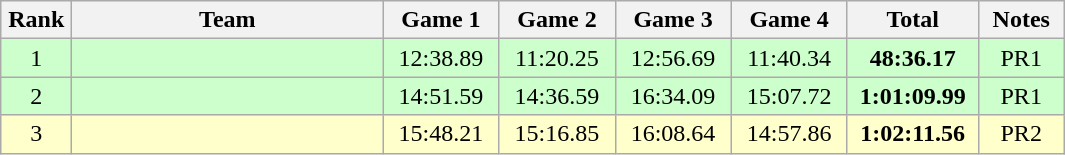<table class=wikitable style="text-align:center">
<tr>
<th width=40>Rank</th>
<th width=200>Team</th>
<th width=70>Game 1</th>
<th width=70>Game 2</th>
<th width=70>Game 3</th>
<th width=70>Game 4</th>
<th width=80>Total</th>
<th width=50>Notes</th>
</tr>
<tr bgcolor="#ccffcc">
<td>1</td>
<td align=left></td>
<td>12:38.89</td>
<td>11:20.25</td>
<td>12:56.69</td>
<td>11:40.34</td>
<td><strong>48:36.17</strong></td>
<td>PR1</td>
</tr>
<tr bgcolor="#ccffcc">
<td>2</td>
<td align=left></td>
<td>14:51.59</td>
<td>14:36.59</td>
<td>16:34.09</td>
<td>15:07.72</td>
<td><strong>1:01:09.99</strong></td>
<td>PR1</td>
</tr>
<tr bgcolor="#ffffcc">
<td>3</td>
<td align=left></td>
<td>15:48.21</td>
<td>15:16.85</td>
<td>16:08.64</td>
<td>14:57.86</td>
<td><strong>1:02:11.56</strong></td>
<td>PR2</td>
</tr>
</table>
